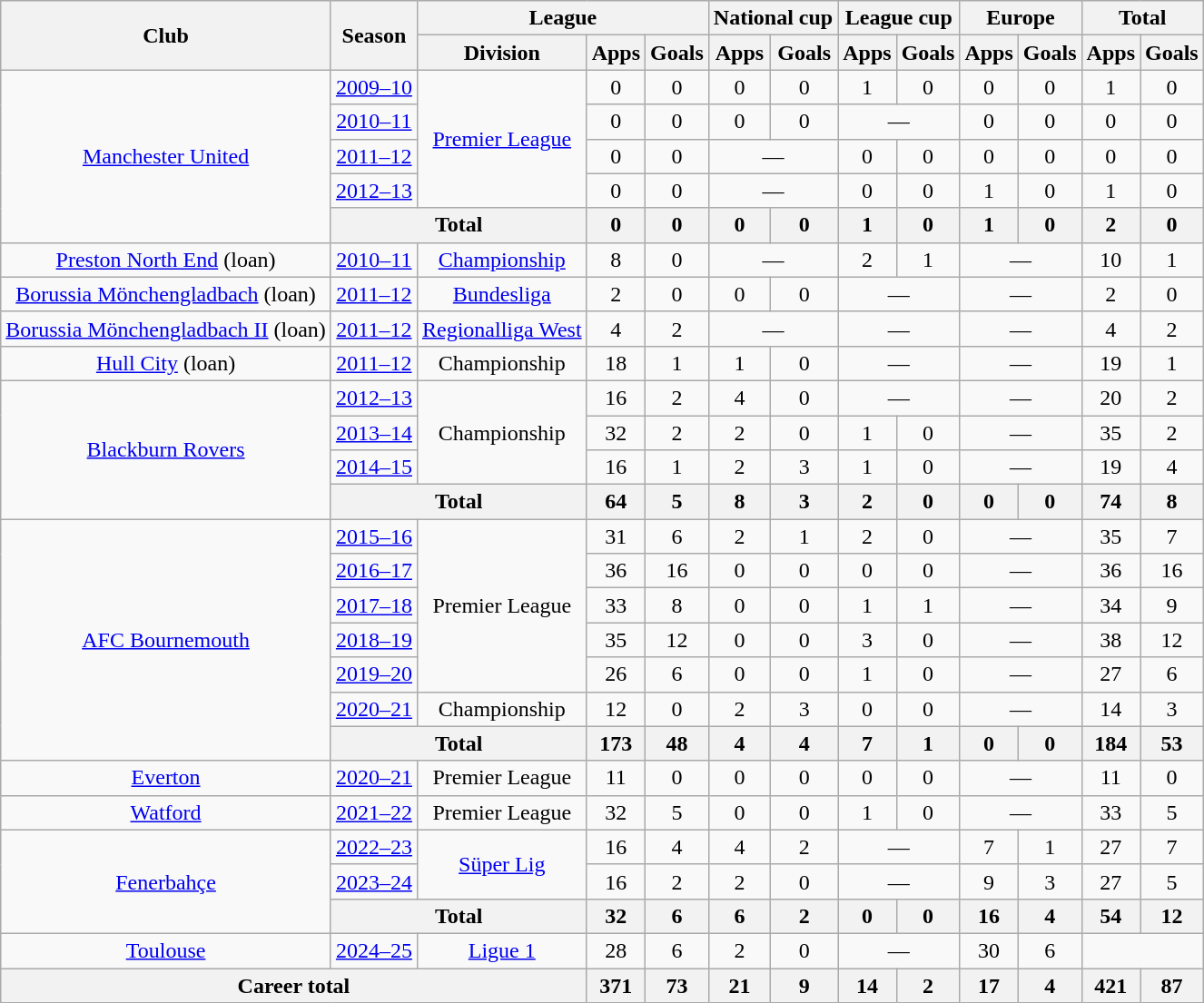<table class=wikitable style="text-align:center">
<tr>
<th rowspan="2">Club</th>
<th rowspan="2">Season</th>
<th colspan="3">League</th>
<th colspan="2">National cup</th>
<th colspan="2">League cup</th>
<th colspan="2">Europe</th>
<th colspan="2">Total</th>
</tr>
<tr>
<th>Division</th>
<th>Apps</th>
<th>Goals</th>
<th>Apps</th>
<th>Goals</th>
<th>Apps</th>
<th>Goals</th>
<th>Apps</th>
<th>Goals</th>
<th>Apps</th>
<th>Goals</th>
</tr>
<tr>
<td rowspan="5"><a href='#'>Manchester United</a></td>
<td><a href='#'>2009–10</a></td>
<td rowspan=4><a href='#'>Premier League</a></td>
<td>0</td>
<td>0</td>
<td>0</td>
<td>0</td>
<td>1</td>
<td>0</td>
<td>0</td>
<td>0</td>
<td>1</td>
<td>0</td>
</tr>
<tr>
<td><a href='#'>2010–11</a></td>
<td>0</td>
<td>0</td>
<td>0</td>
<td>0</td>
<td colspan="2">—</td>
<td>0</td>
<td>0</td>
<td>0</td>
<td>0</td>
</tr>
<tr>
<td><a href='#'>2011–12</a></td>
<td>0</td>
<td>0</td>
<td colspan="2">—</td>
<td>0</td>
<td>0</td>
<td>0</td>
<td>0</td>
<td>0</td>
<td>0</td>
</tr>
<tr>
<td><a href='#'>2012–13</a></td>
<td>0</td>
<td>0</td>
<td colspan="2">—</td>
<td>0</td>
<td>0</td>
<td>1</td>
<td>0</td>
<td>1</td>
<td>0</td>
</tr>
<tr>
<th colspan="2">Total</th>
<th>0</th>
<th>0</th>
<th>0</th>
<th>0</th>
<th>1</th>
<th>0</th>
<th>1</th>
<th>0</th>
<th>2</th>
<th>0</th>
</tr>
<tr>
<td><a href='#'>Preston North End</a> (loan)</td>
<td><a href='#'>2010–11</a></td>
<td><a href='#'>Championship</a></td>
<td>8</td>
<td>0</td>
<td colspan="2">—</td>
<td>2</td>
<td>1</td>
<td colspan="2">—</td>
<td>10</td>
<td>1</td>
</tr>
<tr>
<td><a href='#'>Borussia Mönchengladbach</a> (loan)</td>
<td><a href='#'>2011–12</a></td>
<td><a href='#'>Bundesliga</a></td>
<td>2</td>
<td>0</td>
<td>0</td>
<td>0</td>
<td colspan="2">—</td>
<td colspan="2">—</td>
<td>2</td>
<td>0</td>
</tr>
<tr>
<td><a href='#'>Borussia Mönchengladbach II</a> (loan)</td>
<td><a href='#'>2011–12</a></td>
<td><a href='#'>Regionalliga West</a></td>
<td>4</td>
<td>2</td>
<td colspan="2">—</td>
<td colspan="2">—</td>
<td colspan="2">—</td>
<td>4</td>
<td>2</td>
</tr>
<tr>
<td><a href='#'>Hull City</a> (loan)</td>
<td><a href='#'>2011–12</a></td>
<td>Championship</td>
<td>18</td>
<td>1</td>
<td>1</td>
<td>0</td>
<td colspan="2">—</td>
<td colspan="2">—</td>
<td>19</td>
<td>1</td>
</tr>
<tr>
<td rowspan="4"><a href='#'>Blackburn Rovers</a></td>
<td><a href='#'>2012–13</a></td>
<td rowspan=3>Championship</td>
<td>16</td>
<td>2</td>
<td>4</td>
<td>0</td>
<td colspan="2">—</td>
<td colspan="2">—</td>
<td>20</td>
<td>2</td>
</tr>
<tr>
<td><a href='#'>2013–14</a></td>
<td>32</td>
<td>2</td>
<td>2</td>
<td>0</td>
<td>1</td>
<td>0</td>
<td colspan="2">—</td>
<td>35</td>
<td>2</td>
</tr>
<tr>
<td><a href='#'>2014–15</a></td>
<td>16</td>
<td>1</td>
<td>2</td>
<td>3</td>
<td>1</td>
<td>0</td>
<td colspan="2">—</td>
<td>19</td>
<td>4</td>
</tr>
<tr>
<th colspan="2">Total</th>
<th>64</th>
<th>5</th>
<th>8</th>
<th>3</th>
<th>2</th>
<th>0</th>
<th>0</th>
<th>0</th>
<th>74</th>
<th>8</th>
</tr>
<tr>
<td rowspan="7"><a href='#'>AFC Bournemouth</a></td>
<td><a href='#'>2015–16</a></td>
<td rowspan=5>Premier League</td>
<td>31</td>
<td>6</td>
<td>2</td>
<td>1</td>
<td>2</td>
<td>0</td>
<td colspan="2">—</td>
<td>35</td>
<td>7</td>
</tr>
<tr>
<td><a href='#'>2016–17</a></td>
<td>36</td>
<td>16</td>
<td>0</td>
<td>0</td>
<td>0</td>
<td>0</td>
<td colspan="2">—</td>
<td>36</td>
<td>16</td>
</tr>
<tr>
<td><a href='#'>2017–18</a></td>
<td>33</td>
<td>8</td>
<td>0</td>
<td>0</td>
<td>1</td>
<td>1</td>
<td colspan="2">—</td>
<td>34</td>
<td>9</td>
</tr>
<tr>
<td><a href='#'>2018–19</a></td>
<td>35</td>
<td>12</td>
<td>0</td>
<td>0</td>
<td>3</td>
<td>0</td>
<td colspan="2">—</td>
<td>38</td>
<td>12</td>
</tr>
<tr>
<td><a href='#'>2019–20</a></td>
<td>26</td>
<td>6</td>
<td>0</td>
<td>0</td>
<td>1</td>
<td>0</td>
<td colspan="2">—</td>
<td>27</td>
<td>6</td>
</tr>
<tr>
<td><a href='#'>2020–21</a></td>
<td>Championship</td>
<td>12</td>
<td>0</td>
<td>2</td>
<td>3</td>
<td>0</td>
<td>0</td>
<td colspan="2">—</td>
<td>14</td>
<td>3</td>
</tr>
<tr>
<th colspan="2">Total</th>
<th>173</th>
<th>48</th>
<th>4</th>
<th>4</th>
<th>7</th>
<th>1</th>
<th>0</th>
<th>0</th>
<th>184</th>
<th>53</th>
</tr>
<tr>
<td><a href='#'>Everton</a></td>
<td><a href='#'>2020–21</a></td>
<td>Premier League</td>
<td>11</td>
<td>0</td>
<td>0</td>
<td>0</td>
<td>0</td>
<td>0</td>
<td colspan="2">—</td>
<td>11</td>
<td>0</td>
</tr>
<tr>
<td><a href='#'>Watford</a></td>
<td><a href='#'>2021–22</a></td>
<td>Premier League</td>
<td>32</td>
<td>5</td>
<td>0</td>
<td>0</td>
<td>1</td>
<td>0</td>
<td colspan="2">—</td>
<td>33</td>
<td>5</td>
</tr>
<tr>
<td rowspan="3"><a href='#'>Fenerbahçe</a></td>
<td><a href='#'>2022–23</a></td>
<td rowspan=2><a href='#'>Süper Lig</a></td>
<td>16</td>
<td>4</td>
<td>4</td>
<td>2</td>
<td colspan="2">—</td>
<td>7</td>
<td>1</td>
<td>27</td>
<td>7</td>
</tr>
<tr>
<td><a href='#'>2023–24</a></td>
<td>16</td>
<td>2</td>
<td>2</td>
<td>0</td>
<td colspan="2">—</td>
<td>9</td>
<td>3</td>
<td>27</td>
<td>5</td>
</tr>
<tr>
<th colspan="2">Total</th>
<th>32</th>
<th>6</th>
<th>6</th>
<th>2</th>
<th>0</th>
<th>0</th>
<th>16</th>
<th>4</th>
<th>54</th>
<th>12</th>
</tr>
<tr>
<td><a href='#'>Toulouse</a></td>
<td><a href='#'>2024–25</a></td>
<td><a href='#'>Ligue 1</a></td>
<td>28</td>
<td>6</td>
<td>2</td>
<td>0</td>
<td colspan="2">—</td>
<td>30</td>
<td>6</td>
</tr>
<tr>
<th colspan="3">Career total</th>
<th>371</th>
<th>73</th>
<th>21</th>
<th>9</th>
<th>14</th>
<th>2</th>
<th>17</th>
<th>4</th>
<th>421</th>
<th>87</th>
</tr>
</table>
